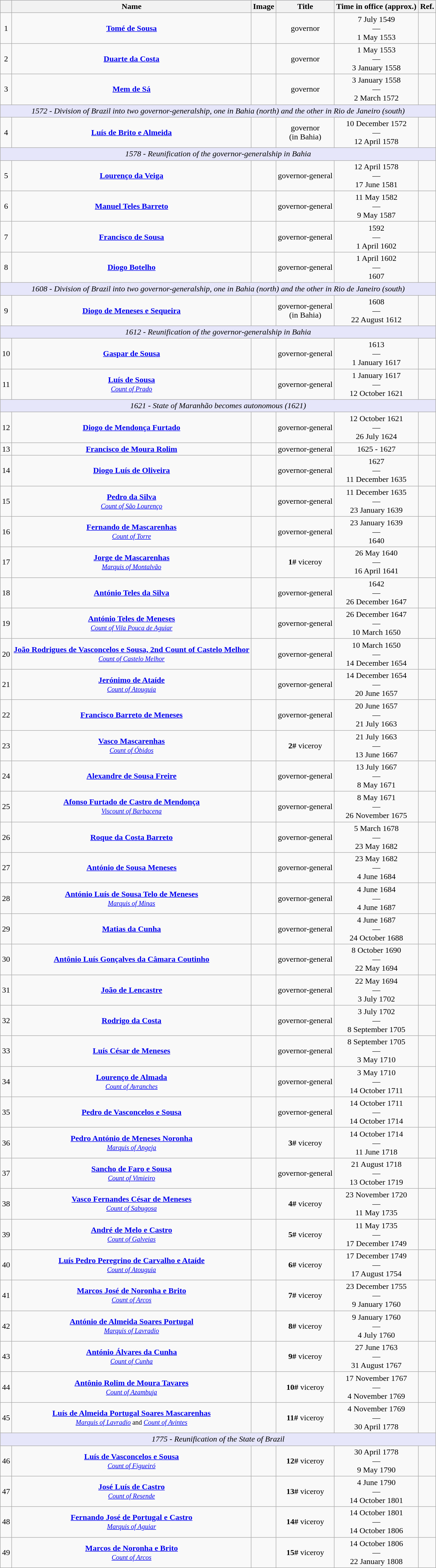<table class="wikitable" style="text-align:center">
<tr bgcolor=lavender>
<th></th>
<th>Name</th>
<th>Image</th>
<th>Title</th>
<th>Time in office (approx.)</th>
<th>Ref.</th>
</tr>
<tr>
<td>1</td>
<td><strong><a href='#'>Tomé de Sousa</a></strong></td>
<td><br></td>
<td>governor</td>
<td>7 July 1549<br>—<br>1 May 1553</td>
<td></td>
</tr>
<tr>
<td>2</td>
<td><strong><a href='#'>Duarte da Costa</a></strong></td>
<td></td>
<td>governor</td>
<td>1 May 1553<br>—<br>3 January 1558</td>
<td></td>
</tr>
<tr>
<td>3</td>
<td><strong><a href='#'>Mem de Sá</a></strong></td>
<td></td>
<td>governor</td>
<td>3 January 1558<br>—<br>2 March 1572</td>
<td></td>
</tr>
<tr bgcolor=lavender>
<td colspan="6"><em>1572 - Division of Brazil into two governor-generalship, one in Bahia (north) and the other in Rio de Janeiro (south)</em></td>
</tr>
<tr>
<td>4</td>
<td><strong><a href='#'>Luís de Brito e Almeida</a></strong></td>
<td></td>
<td>governor<br>(in Bahia)</td>
<td>10 December 1572<br>—<br>12 April 1578</td>
<td></td>
</tr>
<tr bgcolor=lavender>
<td colspan="6"><em>1578 - Reunification of the governor-generalship in Bahia</em></td>
</tr>
<tr>
<td>5</td>
<td><strong><a href='#'>Lourenço da Veiga</a></strong></td>
<td></td>
<td>governor-general</td>
<td>12 April 1578<br>—<br>17 June 1581</td>
<td> <br></td>
</tr>
<tr>
<td>6</td>
<td><strong><a href='#'>Manuel Teles Barreto</a></strong></td>
<td></td>
<td>governor-general</td>
<td>11 May 1582<br>—<br>9 May 1587</td>
<td> <br></td>
</tr>
<tr>
<td>7</td>
<td><strong><a href='#'>Francisco de Sousa</a></strong></td>
<td></td>
<td>governor-general</td>
<td>1592<br>—<br>1 April 1602</td>
<td></td>
</tr>
<tr>
<td>8</td>
<td><strong><a href='#'>Diogo Botelho</a></strong></td>
<td></td>
<td>governor-general</td>
<td>1 April 1602<br>—<br>1607</td>
<td></td>
</tr>
<tr bgcolor=lavender>
<td colspan="6"><em>1608 - Division of Brazil into two governor-generalship, one in Bahia (north) and the other in Rio de Janeiro (south)</em></td>
</tr>
<tr>
<td>9</td>
<td><strong><a href='#'>Diogo de Meneses e Sequeira</a></strong></td>
<td></td>
<td>governor-general<br>(in Bahia)</td>
<td>1608<br>—<br>22 August 1612</td>
<td></td>
</tr>
<tr bgcolor=lavender>
<td colspan="6"><em>1612 - Reunification of the governor-generalship in Bahia</em></td>
</tr>
<tr>
<td>10</td>
<td><strong><a href='#'>Gaspar de Sousa</a></strong></td>
<td></td>
<td>governor-general</td>
<td>1613<br>—<br>1 January 1617</td>
<td> <br></td>
</tr>
<tr>
<td>11</td>
<td><strong><a href='#'>Luís de Sousa</a></strong><br><small><em><a href='#'>Count of Prado</a></em></small></td>
<td></td>
<td>governor-general</td>
<td>1 January 1617<br>—<br>12 October 1621</td>
<td></td>
</tr>
<tr bgcolor=lavender>
<td colspan="6"><em>1621</em> <em>- State of Maranhão becomes autonomous (1621)</em></td>
</tr>
<tr>
<td>12</td>
<td><strong><a href='#'>Diogo de Mendonça Furtado</a></strong></td>
<td></td>
<td>governor-general</td>
<td>12 October 1621<br>—<br>26 July 1624</td>
<td></td>
</tr>
<tr>
<td>13</td>
<td><strong><a href='#'>Francisco de Moura Rolim</a></strong></td>
<td></td>
<td>governor-general</td>
<td>1625 - 1627</td>
<td></td>
</tr>
<tr>
<td>14</td>
<td><strong><a href='#'>Diogo Luís de Oliveira</a></strong></td>
<td></td>
<td>governor-general</td>
<td>1627<br>—<br>11 December 1635</td>
<td></td>
</tr>
<tr>
<td>15</td>
<td><strong><a href='#'>Pedro da Silva</a></strong><br><small><em><a href='#'>Count of São Lourenço</a></em></small></td>
<td></td>
<td>governor-general</td>
<td>11 December 1635<br>—<br>23 January 1639</td>
<td></td>
</tr>
<tr>
<td>16</td>
<td><strong><a href='#'>Fernando de Mascarenhas</a></strong><br><small><em><a href='#'>Count of Torre</a></em></small></td>
<td></td>
<td>governor-general</td>
<td>23 January 1639<br>—<br>1640</td>
<td></td>
</tr>
<tr>
<td>17</td>
<td><strong><a href='#'>Jorge de Mascarenhas</a></strong><br><small><em><a href='#'>Marquis of Montalvão</a></em></small></td>
<td></td>
<td><strong>1#</strong> viceroy</td>
<td>26 May 1640<br>—<br>16 April 1641</td>
<td></td>
</tr>
<tr>
<td>18</td>
<td><strong><a href='#'>António Teles da Silva</a></strong></td>
<td></td>
<td>governor-general</td>
<td>1642<br>—<br>26 December 1647</td>
<td></td>
</tr>
<tr>
<td>19</td>
<td><strong><a href='#'>António Teles de Meneses</a></strong><br><small><em><a href='#'>Count of Vila Pouca de Aguiar</a></em></small></td>
<td></td>
<td>governor-general</td>
<td>26 December 1647<br>—<br>10 March 1650</td>
<td></td>
</tr>
<tr>
<td>20</td>
<td><strong><a href='#'>João Rodrigues de Vasconcelos e Sousa, 2nd Count of Castelo Melhor</a></strong><br><small><em><a href='#'>Count of Castelo Melhor</a></em></small></td>
<td></td>
<td>governor-general</td>
<td>10 March 1650<br>—<br>14 December 1654</td>
<td></td>
</tr>
<tr>
<td>21</td>
<td><strong><a href='#'>Jerónimo de Ataíde</a></strong><br><small><em><a href='#'>Count of Atouguia</a></em></small></td>
<td></td>
<td>governor-general</td>
<td>14 December 1654<br>—<br>20 June 1657</td>
<td></td>
</tr>
<tr>
<td>22</td>
<td><strong><a href='#'>Francisco Barreto de Meneses</a></strong></td>
<td></td>
<td>governor-general</td>
<td>20 June 1657<br>—<br>21 July 1663</td>
<td></td>
</tr>
<tr>
<td>23</td>
<td><strong><a href='#'>Vasco Mascarenhas</a></strong><br><small><em><a href='#'>Count of Óbidos</a></em></small></td>
<td></td>
<td><strong>2#</strong> viceroy</td>
<td>21 July 1663<br>—<br>13 June 1667</td>
<td></td>
</tr>
<tr>
<td>24</td>
<td><strong><a href='#'>Alexandre de Sousa Freire</a></strong></td>
<td></td>
<td>governor-general</td>
<td>13 July 1667<br>—<br>8 May 1671</td>
<td></td>
</tr>
<tr>
<td>25</td>
<td><strong><a href='#'>Afonso Furtado de Castro de Mendonça</a></strong><br><small><em><a href='#'>Viscount of Barbacena</a></em></small></td>
<td></td>
<td>governor-general</td>
<td>8 May 1671<br>—<br>26 November 1675</td>
<td></td>
</tr>
<tr>
<td>26</td>
<td><strong><a href='#'>Roque da Costa Barreto</a></strong></td>
<td></td>
<td>governor-general</td>
<td>5 March 1678<br>—<br>23 May 1682</td>
<td></td>
</tr>
<tr>
<td>27</td>
<td><strong><a href='#'>António de Sousa Meneses</a></strong></td>
<td></td>
<td>governor-general</td>
<td>23 May 1682<br>—<br>4 June 1684</td>
<td></td>
</tr>
<tr>
<td>28</td>
<td><strong><a href='#'>António Luís de Sousa Telo de Meneses</a></strong><br><small><em><a href='#'>Marquis of Minas</a></em></small></td>
<td></td>
<td>governor-general</td>
<td>4 June 1684<br>—<br>4 June 1687</td>
<td></td>
</tr>
<tr>
<td>29</td>
<td><strong><a href='#'>Matias da Cunha</a></strong></td>
<td></td>
<td>governor-general</td>
<td>4 June 1687<br>—<br>24 October 1688</td>
<td></td>
</tr>
<tr>
<td>30</td>
<td><strong><a href='#'>Antônio Luís Gonçalves da Câmara Coutinho</a></strong></td>
<td></td>
<td>governor-general</td>
<td>8 October 1690<br>—<br>22 May 1694</td>
<td></td>
</tr>
<tr>
<td>31</td>
<td><strong><a href='#'>João de Lencastre</a></strong></td>
<td></td>
<td>governor-general</td>
<td>22 May 1694<br>—<br>3 July 1702</td>
<td></td>
</tr>
<tr>
<td>32</td>
<td><strong><a href='#'>Rodrigo da Costa</a></strong></td>
<td></td>
<td>governor-general</td>
<td>3 July 1702<br>—<br>8 September 1705</td>
<td></td>
</tr>
<tr>
<td>33</td>
<td><strong><a href='#'>Luís César de Meneses</a></strong></td>
<td></td>
<td>governor-general</td>
<td>8 September 1705<br>—<br>3 May 1710</td>
<td></td>
</tr>
<tr>
<td>34</td>
<td><strong><a href='#'>Lourenço de Almada</a></strong><br><small><em><a href='#'>Count of Avranches</a></em></small></td>
<td></td>
<td>governor-general</td>
<td>3 May 1710<br>—<br>14 October 1711</td>
<td></td>
</tr>
<tr>
<td>35</td>
<td><strong><a href='#'>Pedro de Vasconcelos e Sousa</a></strong></td>
<td></td>
<td>governor-general</td>
<td>14 October 1711<br>—<br>14 October 1714</td>
<td></td>
</tr>
<tr>
<td>36</td>
<td><strong><a href='#'>Pedro António de Meneses Noronha</a></strong><br><small><em><a href='#'>Marquis of Angeja</a></em></small></td>
<td></td>
<td><strong>3#</strong> viceroy</td>
<td>14 October 1714<br>—<br>11 June 1718</td>
<td></td>
</tr>
<tr>
<td>37</td>
<td><strong><a href='#'>Sancho de Faro e Sousa</a></strong><br><small><em><a href='#'>Count of Vimieiro</a></em></small></td>
<td></td>
<td>governor-general</td>
<td>21 August 1718<br>—<br>13 October 1719</td>
<td></td>
</tr>
<tr>
<td>38</td>
<td><strong><a href='#'>Vasco Fernandes César de Meneses</a></strong><br><small><em><a href='#'>Count of Sabugosa</a></em></small></td>
<td></td>
<td><strong>4#</strong> viceroy</td>
<td>23 November 1720<br>—<br>11 May 1735</td>
<td></td>
</tr>
<tr>
<td>39</td>
<td><strong><a href='#'>André de Melo e Castro</a></strong><br><small><em><a href='#'>Count of Galveias</a></em></small></td>
<td></td>
<td><strong>5#</strong> viceroy</td>
<td>11 May 1735<br>—<br>17 December 1749</td>
<td></td>
</tr>
<tr>
<td>40</td>
<td><strong><a href='#'>Luís Pedro Peregrino de Carvalho e Ataíde</a></strong><br><small><em><a href='#'>Count of Atouguia</a></em></small></td>
<td></td>
<td><strong>6#</strong> viceroy</td>
<td>17 December 1749<br>—<br>17 August 1754</td>
<td></td>
</tr>
<tr>
<td>41</td>
<td><strong><a href='#'>Marcos José de Noronha e Brito</a></strong><br><small><em><a href='#'>Count of Arcos</a></em></small></td>
<td></td>
<td><strong>7#</strong> viceroy</td>
<td>23 December 1755<br>—<br>9 January 1760</td>
<td></td>
</tr>
<tr>
<td>42</td>
<td><strong><a href='#'>António de Almeida Soares Portugal</a></strong><br><small><em><a href='#'>Marquis of Lavradio</a></em></small></td>
<td></td>
<td><strong>8#</strong> viceroy</td>
<td>9 January 1760<br>—<br>4 July 1760</td>
<td></td>
</tr>
<tr>
<td>43</td>
<td><strong><a href='#'>António Álvares da Cunha</a></strong><br><small><em><a href='#'>Count of Cunha</a></em></small></td>
<td></td>
<td><strong>9#</strong> viceroy</td>
<td>27 June 1763<br>—<br>31 August 1767</td>
<td></td>
</tr>
<tr>
<td>44</td>
<td><strong><a href='#'>Antônio Rolim de Moura Tavares</a></strong><br><small><em><a href='#'>Count of Azambuja</a></em></small></td>
<td></td>
<td><strong>10#</strong> viceroy</td>
<td>17 November 1767<br>—<br>4 November 1769</td>
<td></td>
</tr>
<tr>
<td>45</td>
<td><strong><a href='#'>Luís de Almeida Portugal Soares Mascarenhas</a></strong><br><small><em><a href='#'>Marquis of Lavradio</a></em> and <em><a href='#'>Count of Avintes</a></em></small></td>
<td></td>
<td><strong>11#</strong> viceroy</td>
<td>4 November 1769<br>—<br>30 April 1778</td>
<td></td>
</tr>
<tr bgcolor=lavender>
<td colspan="6"><em>1775 - Reunification of the State of Brazil</em></td>
</tr>
<tr>
<td>46</td>
<td><strong><a href='#'>Luís de Vasconcelos e Sousa</a></strong><br><em><small><a href='#'>Count of Figueiró</a></small></em></td>
<td></td>
<td><strong>12#</strong> viceroy</td>
<td>30 April 1778<br>—<br>9 May 1790</td>
<td></td>
</tr>
<tr>
<td>47</td>
<td><strong><a href='#'>José Luís de Castro</a></strong><br><small><em><a href='#'>Count of Resende</a></em></small></td>
<td></td>
<td><strong>13#</strong> viceroy</td>
<td>4 June 1790<br>—<br>14 October 1801</td>
<td></td>
</tr>
<tr>
<td>48</td>
<td><strong><a href='#'>Fernando José de Portugal e Castro</a></strong><br><em><small><a href='#'>Marquis of Aguiar</a></small></em></td>
<td></td>
<td><strong>14#</strong> viceroy</td>
<td>14 October 1801<br>—<br>14 October 1806</td>
<td></td>
</tr>
<tr>
<td>49</td>
<td><strong><a href='#'>Marcos de Noronha e Brito</a></strong><br><em><small><a href='#'>Count of Arcos</a></small></em></td>
<td></td>
<td><strong>15#</strong> viceroy</td>
<td>14 October 1806<br>—<br>22 January 1808</td>
<td></td>
</tr>
</table>
